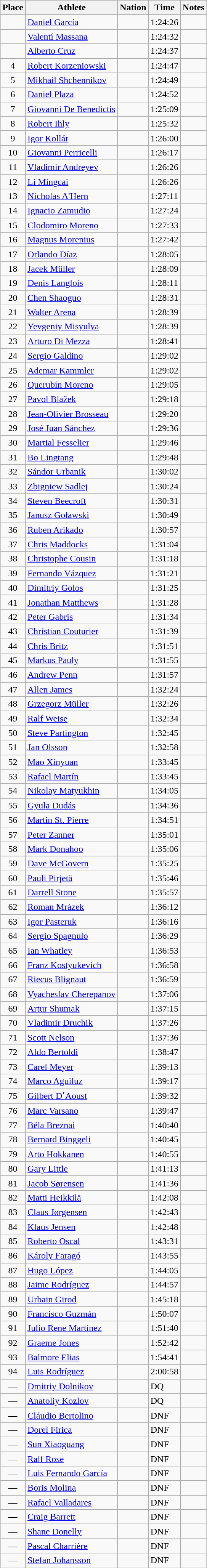<table class=wikitable>
<tr>
<th>Place</th>
<th>Athlete</th>
<th>Nation</th>
<th>Time</th>
<th>Notes</th>
</tr>
<tr>
<td align=center></td>
<td><a href='#'>Daniel García</a></td>
<td></td>
<td>1:24:26</td>
<td> </td>
</tr>
<tr>
<td align=center></td>
<td><a href='#'>Valentí Massana</a></td>
<td></td>
<td>1:24:32</td>
<td> </td>
</tr>
<tr>
<td align=center></td>
<td><a href='#'>Alberto Cruz</a></td>
<td></td>
<td>1:24:37</td>
<td> </td>
</tr>
<tr>
<td align=center>4</td>
<td><a href='#'>Robert Korzeniowski</a></td>
<td></td>
<td>1:24:47</td>
<td> </td>
</tr>
<tr>
<td align=center>5</td>
<td><a href='#'>Mikhail Shchennikov</a></td>
<td></td>
<td>1:24:49</td>
<td> </td>
</tr>
<tr>
<td align=center>6</td>
<td><a href='#'>Daniel Plaza</a></td>
<td></td>
<td>1:24:52</td>
<td> </td>
</tr>
<tr>
<td align=center>7</td>
<td><a href='#'>Giovanni De Benedictis</a></td>
<td></td>
<td>1:25:09</td>
<td> </td>
</tr>
<tr>
<td align=center>8</td>
<td><a href='#'>Robert Ihly</a></td>
<td></td>
<td>1:25:32</td>
<td> </td>
</tr>
<tr>
<td align=center>9</td>
<td><a href='#'>Igor Kollár</a></td>
<td></td>
<td>1:26:00</td>
<td> </td>
</tr>
<tr>
<td align=center>10</td>
<td><a href='#'>Giovanni Perricelli</a></td>
<td></td>
<td>1:26:17</td>
<td> </td>
</tr>
<tr>
<td align=center>11</td>
<td><a href='#'>Vladimir Andreyev</a></td>
<td></td>
<td>1:26:26</td>
<td> </td>
</tr>
<tr>
<td align=center>12</td>
<td><a href='#'>Li Mingcai</a></td>
<td></td>
<td>1:26:26</td>
<td> </td>
</tr>
<tr>
<td align=center>13</td>
<td><a href='#'>Nicholas A'Hern</a></td>
<td></td>
<td>1:27:11</td>
<td> </td>
</tr>
<tr>
<td align=center>14</td>
<td><a href='#'>Ignacio Zamudio</a></td>
<td></td>
<td>1:27:24</td>
<td> </td>
</tr>
<tr>
<td align=center>15</td>
<td><a href='#'>Clodomiro Moreno</a></td>
<td></td>
<td>1:27:33</td>
<td> </td>
</tr>
<tr>
<td align=center>16</td>
<td><a href='#'>Magnus Morenius</a></td>
<td></td>
<td>1:27:42</td>
<td> </td>
</tr>
<tr>
<td align=center>17</td>
<td><a href='#'>Orlando Díaz</a></td>
<td></td>
<td>1:28:05</td>
<td> </td>
</tr>
<tr>
<td align=center>18</td>
<td><a href='#'>Jacek Müller</a></td>
<td></td>
<td>1:28:09</td>
<td> </td>
</tr>
<tr>
<td align=center>19</td>
<td><a href='#'>Denis Langlois</a></td>
<td></td>
<td>1:28:11</td>
<td> </td>
</tr>
<tr>
<td align=center>20</td>
<td><a href='#'>Chen Shaoguo</a></td>
<td></td>
<td>1:28:31</td>
<td> </td>
</tr>
<tr>
<td align=center>21</td>
<td><a href='#'>Walter Arena</a></td>
<td></td>
<td>1:28:39</td>
<td></td>
</tr>
<tr>
<td align=center>22</td>
<td><a href='#'>Yevgeniy Misyulya</a></td>
<td></td>
<td>1:28:39</td>
<td></td>
</tr>
<tr>
<td align=center>23</td>
<td><a href='#'>Arturo Di Mezza</a></td>
<td></td>
<td>1:28:41</td>
<td></td>
</tr>
<tr>
<td align=center>24</td>
<td><a href='#'>Sergio Galdino</a></td>
<td></td>
<td>1:29:02</td>
<td></td>
</tr>
<tr>
<td align=center>25</td>
<td><a href='#'>Ademar Kammler</a></td>
<td></td>
<td>1:29:02</td>
<td></td>
</tr>
<tr>
<td align=center>26</td>
<td><a href='#'>Querubín Moreno</a></td>
<td></td>
<td>1:29:05</td>
<td></td>
</tr>
<tr>
<td align=center>27</td>
<td><a href='#'>Pavol Blažek</a></td>
<td></td>
<td>1:29:18</td>
<td></td>
</tr>
<tr>
<td align=center>28</td>
<td><a href='#'>Jean-Olivier Brosseau</a></td>
<td></td>
<td>1:29:20</td>
<td></td>
</tr>
<tr>
<td align=center>29</td>
<td><a href='#'>José Juan Sánchez</a></td>
<td></td>
<td>1:29:36</td>
<td></td>
</tr>
<tr>
<td align=center>30</td>
<td><a href='#'>Martial Fesselier</a></td>
<td></td>
<td>1:29:46</td>
<td></td>
</tr>
<tr>
<td align=center>31</td>
<td><a href='#'>Bo Lingtang</a></td>
<td></td>
<td>1:29:48</td>
<td></td>
</tr>
<tr>
<td align=center>32</td>
<td><a href='#'>Sándor Urbanik</a></td>
<td></td>
<td>1:30:02</td>
<td></td>
</tr>
<tr>
<td align=center>33</td>
<td><a href='#'>Zbigniew Sadlej</a></td>
<td></td>
<td>1:30:24</td>
<td></td>
</tr>
<tr>
<td align=center>34</td>
<td><a href='#'>Steven Beecroft</a></td>
<td></td>
<td>1:30:31</td>
<td></td>
</tr>
<tr>
<td align=center>35</td>
<td><a href='#'>Janusz Goławski</a></td>
<td></td>
<td>1:30:49</td>
<td></td>
</tr>
<tr>
<td align=center>36</td>
<td><a href='#'>Ruben Arikado</a></td>
<td></td>
<td>1:30:57</td>
<td></td>
</tr>
<tr>
<td align=center>37</td>
<td><a href='#'>Chris Maddocks</a></td>
<td></td>
<td>1:31:04</td>
<td></td>
</tr>
<tr>
<td align=center>38</td>
<td><a href='#'>Christophe Cousin</a></td>
<td></td>
<td>1:31:18</td>
<td></td>
</tr>
<tr>
<td align=center>39</td>
<td><a href='#'>Fernando Vázquez</a></td>
<td></td>
<td>1:31:21</td>
<td></td>
</tr>
<tr>
<td align=center>40</td>
<td><a href='#'>Dimitriy Golos</a></td>
<td></td>
<td>1:31:25</td>
<td></td>
</tr>
<tr>
<td align=center>41</td>
<td><a href='#'>Jonathan Matthews</a></td>
<td></td>
<td>1:31:28</td>
<td></td>
</tr>
<tr>
<td align=center>42</td>
<td><a href='#'>Peter Gabris</a></td>
<td></td>
<td>1:31:34</td>
<td></td>
</tr>
<tr>
<td align=center>43</td>
<td><a href='#'>Christian Couturier</a></td>
<td></td>
<td>1:31:39</td>
<td></td>
</tr>
<tr>
<td align=center>44</td>
<td><a href='#'>Chris Britz</a></td>
<td></td>
<td>1:31:51</td>
<td></td>
</tr>
<tr>
<td align=center>45</td>
<td><a href='#'>Markus Pauly</a></td>
<td></td>
<td>1:31:55</td>
<td></td>
</tr>
<tr>
<td align=center>46</td>
<td><a href='#'>Andrew Penn</a></td>
<td></td>
<td>1:31:57</td>
<td></td>
</tr>
<tr>
<td align=center>47</td>
<td><a href='#'>Allen James</a></td>
<td></td>
<td>1:32:24</td>
<td></td>
</tr>
<tr>
<td align=center>48</td>
<td><a href='#'>Grzegorz Müller</a></td>
<td></td>
<td>1:32:26</td>
<td></td>
</tr>
<tr>
<td align=center>49</td>
<td><a href='#'>Ralf Weise</a></td>
<td></td>
<td>1:32:34</td>
<td></td>
</tr>
<tr>
<td align=center>50</td>
<td><a href='#'>Steve Partington</a></td>
<td></td>
<td>1:32:45</td>
<td></td>
</tr>
<tr>
<td align=center>51</td>
<td><a href='#'>Jan Olsson</a></td>
<td></td>
<td>1:32:58</td>
<td></td>
</tr>
<tr>
<td align=center>52</td>
<td><a href='#'>Mao Xinyuan</a></td>
<td></td>
<td>1:33:45</td>
<td></td>
</tr>
<tr>
<td align=center>53</td>
<td><a href='#'>Rafael Martín</a></td>
<td></td>
<td>1:33:45</td>
<td></td>
</tr>
<tr>
<td align=center>54</td>
<td><a href='#'>Nikolay Matyukhin</a></td>
<td></td>
<td>1:34:05</td>
<td></td>
</tr>
<tr>
<td align=center>55</td>
<td><a href='#'>Gyula Dudás</a></td>
<td></td>
<td>1:34:36</td>
<td></td>
</tr>
<tr>
<td align=center>56</td>
<td><a href='#'>Martin St. Pierre</a></td>
<td></td>
<td>1:34:51</td>
<td></td>
</tr>
<tr>
<td align=center>57</td>
<td><a href='#'>Peter Zanner</a></td>
<td></td>
<td>1:35:01</td>
<td></td>
</tr>
<tr>
<td align=center>58</td>
<td><a href='#'>Mark Donahoo</a></td>
<td></td>
<td>1:35:06</td>
<td></td>
</tr>
<tr>
<td align=center>59</td>
<td><a href='#'>Dave McGovern</a></td>
<td></td>
<td>1:35:25</td>
<td></td>
</tr>
<tr>
<td align=center>60</td>
<td><a href='#'>Pauli Pirjetä</a></td>
<td></td>
<td>1:35:46</td>
<td></td>
</tr>
<tr>
<td align=center>61</td>
<td><a href='#'>Darrell Stone</a></td>
<td></td>
<td>1:35:57</td>
<td></td>
</tr>
<tr>
<td align=center>62</td>
<td><a href='#'>Roman Mrázek</a></td>
<td></td>
<td>1:36:12</td>
<td></td>
</tr>
<tr>
<td align=center>63</td>
<td><a href='#'>Igor Pasteruk</a></td>
<td></td>
<td>1:36:16</td>
<td></td>
</tr>
<tr>
<td align=center>64</td>
<td><a href='#'>Sergio Spagnulo</a></td>
<td></td>
<td>1:36:29</td>
<td></td>
</tr>
<tr>
<td align=center>65</td>
<td><a href='#'>Ian Whatley</a></td>
<td></td>
<td>1:36:53</td>
<td></td>
</tr>
<tr>
<td align=center>66</td>
<td><a href='#'>Franz Kostyukevich</a></td>
<td></td>
<td>1:36:58</td>
<td></td>
</tr>
<tr>
<td align=center>67</td>
<td><a href='#'>Riecus Blignaut</a></td>
<td></td>
<td>1:36:59</td>
<td></td>
</tr>
<tr>
<td align=center>68</td>
<td><a href='#'>Vyacheslav Cherepanov</a></td>
<td></td>
<td>1:37:06</td>
<td></td>
</tr>
<tr>
<td align=center>69</td>
<td><a href='#'>Artur Shumak</a></td>
<td></td>
<td>1:37:15</td>
<td></td>
</tr>
<tr>
<td align=center>70</td>
<td><a href='#'>Vladimir Druchik</a></td>
<td></td>
<td>1:37:26</td>
<td></td>
</tr>
<tr>
<td align=center>71</td>
<td><a href='#'>Scott Nelson</a></td>
<td></td>
<td>1:37:36</td>
<td></td>
</tr>
<tr>
<td align=center>72</td>
<td><a href='#'>Aldo Bertoldi</a></td>
<td></td>
<td>1:38:47</td>
<td></td>
</tr>
<tr>
<td align=center>73</td>
<td><a href='#'>Carel Meyer</a></td>
<td></td>
<td>1:39:13</td>
<td></td>
</tr>
<tr>
<td align=center>74</td>
<td><a href='#'>Marco Aguiluz</a></td>
<td></td>
<td>1:39:17</td>
<td></td>
</tr>
<tr>
<td align=center>75</td>
<td><a href='#'>Gilbert DʼAoust</a></td>
<td></td>
<td>1:39:32</td>
<td></td>
</tr>
<tr>
<td align=center>76</td>
<td><a href='#'>Marc Varsano</a></td>
<td></td>
<td>1:39:47</td>
<td></td>
</tr>
<tr>
<td align=center>77</td>
<td><a href='#'>Béla Breznai</a></td>
<td></td>
<td>1:40:40</td>
<td></td>
</tr>
<tr>
<td align=center>78</td>
<td><a href='#'>Bernard Binggeli</a></td>
<td></td>
<td>1:40:45</td>
<td></td>
</tr>
<tr>
<td align=center>79</td>
<td><a href='#'>Arto Hokkanen</a></td>
<td></td>
<td>1:40:55</td>
<td></td>
</tr>
<tr>
<td align=center>80</td>
<td><a href='#'>Gary Little</a></td>
<td></td>
<td>1:41:13</td>
<td></td>
</tr>
<tr>
<td align=center>81</td>
<td><a href='#'>Jacob Sørensen</a></td>
<td></td>
<td>1:41:36</td>
<td></td>
</tr>
<tr>
<td align=center>82</td>
<td><a href='#'>Matti Heikkilä</a></td>
<td></td>
<td>1:42:08</td>
<td></td>
</tr>
<tr>
<td align=center>83</td>
<td><a href='#'>Claus Jørgensen</a></td>
<td></td>
<td>1:42:43</td>
<td></td>
</tr>
<tr>
<td align=center>84</td>
<td><a href='#'>Klaus Jensen</a></td>
<td></td>
<td>1:42:48</td>
<td></td>
</tr>
<tr>
<td align=center>85</td>
<td><a href='#'>Roberto Oscal</a></td>
<td></td>
<td>1:43:31</td>
<td></td>
</tr>
<tr>
<td align=center>86</td>
<td><a href='#'>Károly Faragó</a></td>
<td></td>
<td>1:43:55</td>
<td></td>
</tr>
<tr>
<td align=center>87</td>
<td><a href='#'>Hugo López</a></td>
<td></td>
<td>1:44:05</td>
<td></td>
</tr>
<tr>
<td align=center>88</td>
<td><a href='#'>Jaime Rodríguez</a></td>
<td></td>
<td>1:44:57</td>
<td></td>
</tr>
<tr>
<td align=center>89</td>
<td><a href='#'>Urbain Girod</a></td>
<td></td>
<td>1:45:18</td>
<td></td>
</tr>
<tr>
<td align=center>90</td>
<td><a href='#'>Francisco Guzmán</a></td>
<td></td>
<td>1:50:07</td>
<td></td>
</tr>
<tr>
<td align=center>91</td>
<td><a href='#'>Julio Rene Martínez</a></td>
<td></td>
<td>1:51:40</td>
<td></td>
</tr>
<tr>
<td align=center>92</td>
<td><a href='#'>Graeme Jones</a></td>
<td></td>
<td>1:52:42</td>
<td></td>
</tr>
<tr>
<td align=center>93</td>
<td><a href='#'>Balmore Elias</a></td>
<td></td>
<td>1:54:41</td>
<td></td>
</tr>
<tr>
<td align=center>94</td>
<td><a href='#'>Luis Rodríguez</a></td>
<td></td>
<td>2:00:58</td>
<td></td>
</tr>
<tr>
<td align=center>—</td>
<td><a href='#'>Dmitriy Dolnikov</a></td>
<td></td>
<td>DQ</td>
<td></td>
</tr>
<tr>
<td align=center>—</td>
<td><a href='#'>Anatoliy Kozlov</a></td>
<td></td>
<td>DQ</td>
<td></td>
</tr>
<tr>
<td align=center>—</td>
<td><a href='#'>Cláudio Bertolino</a></td>
<td></td>
<td>DNF</td>
<td></td>
</tr>
<tr>
<td align=center>—</td>
<td><a href='#'>Dorel Firica</a></td>
<td></td>
<td>DNF</td>
<td></td>
</tr>
<tr>
<td align=center>—</td>
<td><a href='#'>Sun Xiaoguang</a></td>
<td></td>
<td>DNF</td>
<td></td>
</tr>
<tr>
<td align=center>—</td>
<td><a href='#'>Ralf Rose</a></td>
<td></td>
<td>DNF</td>
<td></td>
</tr>
<tr>
<td align=center>—</td>
<td><a href='#'>Luis Fernando García</a></td>
<td></td>
<td>DNF</td>
<td></td>
</tr>
<tr>
<td align=center>—</td>
<td><a href='#'>Boris Molina</a></td>
<td></td>
<td>DNF</td>
<td></td>
</tr>
<tr>
<td align=center>—</td>
<td><a href='#'>Rafael Valladares</a></td>
<td></td>
<td>DNF</td>
<td></td>
</tr>
<tr>
<td align=center>—</td>
<td><a href='#'>Craig Barrett</a></td>
<td></td>
<td>DNF</td>
<td></td>
</tr>
<tr>
<td align=center>—</td>
<td><a href='#'>Shane Donelly</a></td>
<td></td>
<td>DNF</td>
<td></td>
</tr>
<tr>
<td align=center>—</td>
<td><a href='#'>Pascal Charrière</a></td>
<td></td>
<td>DNF</td>
<td></td>
</tr>
<tr>
<td align=center>—</td>
<td><a href='#'>Stefan Johansson</a></td>
<td></td>
<td>DNF</td>
<td></td>
</tr>
</table>
